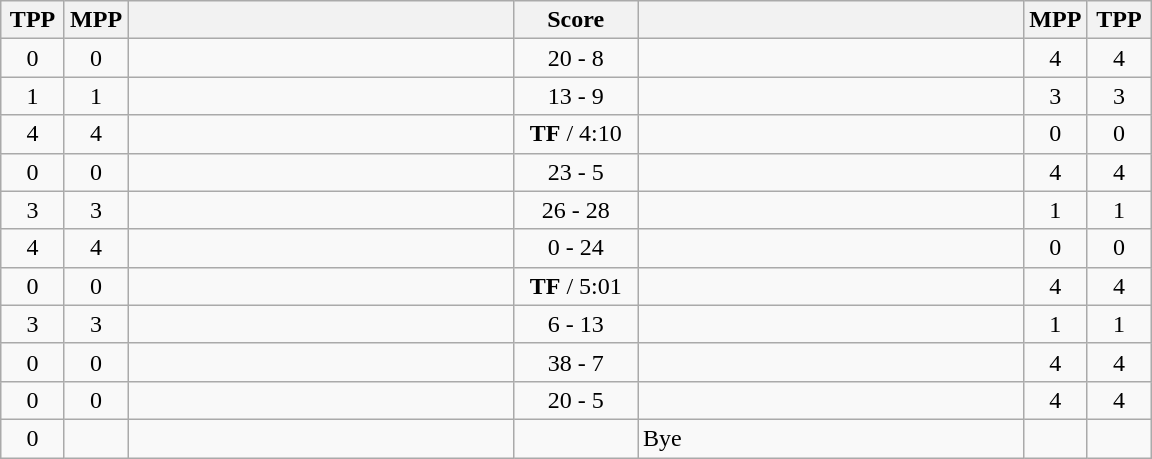<table class="wikitable" style="text-align: center;" |>
<tr>
<th width="35">TPP</th>
<th width="35">MPP</th>
<th width="250"></th>
<th width="75">Score</th>
<th width="250"></th>
<th width="35">MPP</th>
<th width="35">TPP</th>
</tr>
<tr>
<td>0</td>
<td>0</td>
<td style="text-align:left;"><strong></strong></td>
<td>20 - 8</td>
<td style="text-align:left;"></td>
<td>4</td>
<td>4</td>
</tr>
<tr>
<td>1</td>
<td>1</td>
<td style="text-align:left;"><strong></strong></td>
<td>13 - 9</td>
<td style="text-align:left;"></td>
<td>3</td>
<td>3</td>
</tr>
<tr>
<td>4</td>
<td>4</td>
<td style="text-align:left;"></td>
<td><strong>TF</strong> / 4:10</td>
<td style="text-align:left;"><strong></strong></td>
<td>0</td>
<td>0</td>
</tr>
<tr>
<td>0</td>
<td>0</td>
<td style="text-align:left;"><strong></strong></td>
<td>23 - 5</td>
<td style="text-align:left;"></td>
<td>4</td>
<td>4</td>
</tr>
<tr>
<td>3</td>
<td>3</td>
<td style="text-align:left;"></td>
<td>26 - 28</td>
<td style="text-align:left;"><strong></strong></td>
<td>1</td>
<td>1</td>
</tr>
<tr>
<td>4</td>
<td>4</td>
<td style="text-align:left;"></td>
<td>0 - 24</td>
<td style="text-align:left;"><strong></strong></td>
<td>0</td>
<td>0</td>
</tr>
<tr>
<td>0</td>
<td>0</td>
<td style="text-align:left;"><strong></strong></td>
<td><strong>TF</strong> / 5:01</td>
<td style="text-align:left;"></td>
<td>4</td>
<td>4</td>
</tr>
<tr>
<td>3</td>
<td>3</td>
<td style="text-align:left;"></td>
<td>6 - 13</td>
<td style="text-align:left;"><strong></strong></td>
<td>1</td>
<td>1</td>
</tr>
<tr>
<td>0</td>
<td>0</td>
<td style="text-align:left;"><strong></strong></td>
<td>38 - 7</td>
<td style="text-align:left;"></td>
<td>4</td>
<td>4</td>
</tr>
<tr>
<td>0</td>
<td>0</td>
<td style="text-align:left;"><strong></strong></td>
<td>20 - 5</td>
<td style="text-align:left;"></td>
<td>4</td>
<td>4</td>
</tr>
<tr>
<td>0</td>
<td></td>
<td style="text-align:left;"><strong></strong></td>
<td></td>
<td style="text-align:left;">Bye</td>
<td></td>
<td></td>
</tr>
</table>
